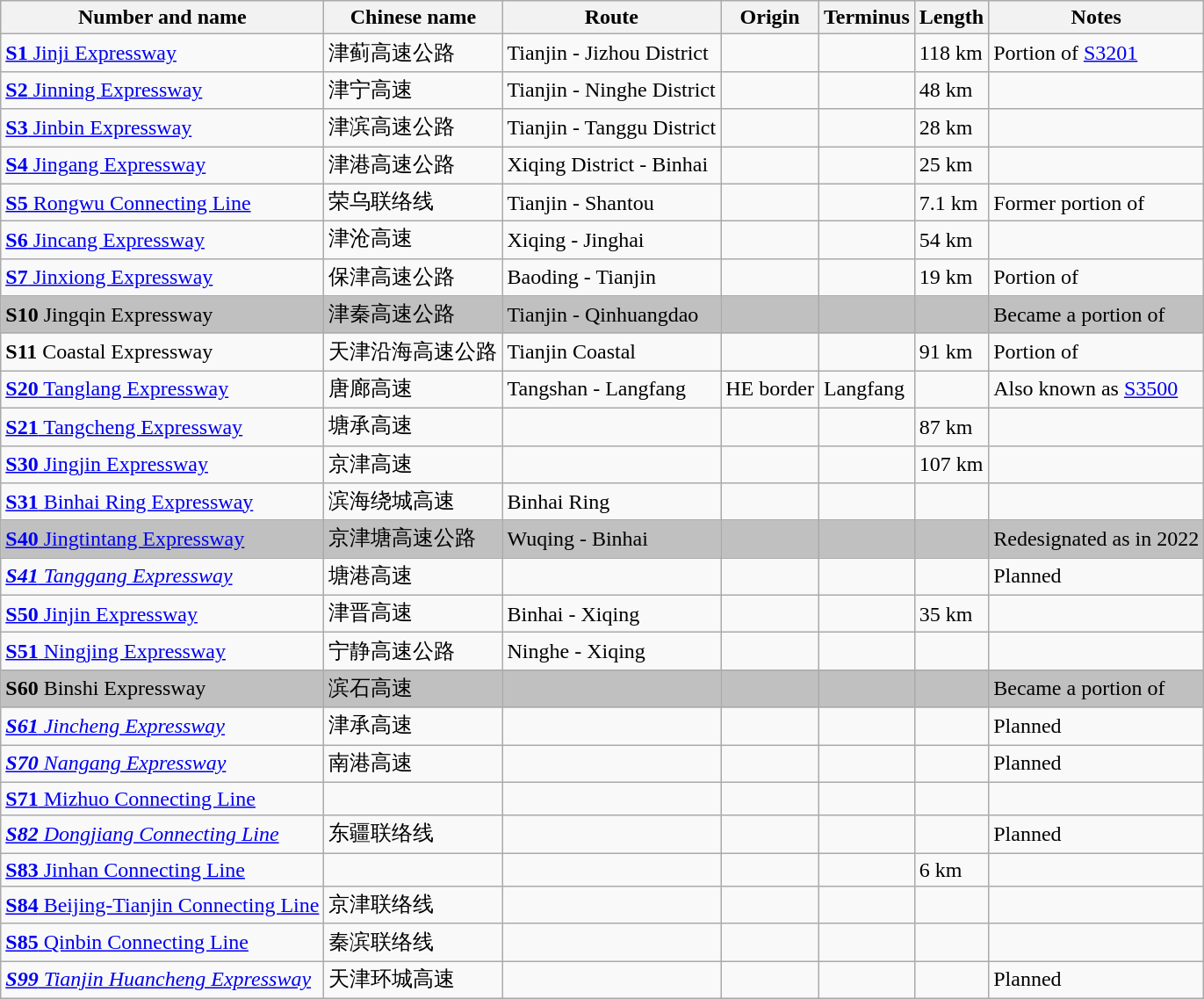<table class="wikitable collapsible">
<tr>
<th>Number and name</th>
<th>Chinese name</th>
<th>Route</th>
<th>Origin</th>
<th>Terminus</th>
<th>Length</th>
<th>Notes</th>
</tr>
<tr>
<td> <a href='#'><strong>S1</strong> Jinji Expressway</a></td>
<td>津蓟高速公路</td>
<td>Tianjin - Jizhou District</td>
<td></td>
<td></td>
<td>118 km</td>
<td>Portion of <a href='#'>S3201</a></td>
</tr>
<tr>
<td> <a href='#'><strong>S2</strong> Jinning Expressway</a></td>
<td>津宁高速</td>
<td>Tianjin - Ninghe District</td>
<td></td>
<td></td>
<td>48 km</td>
<td></td>
</tr>
<tr>
<td> <a href='#'><strong>S3</strong> Jinbin Expressway</a></td>
<td>津滨高速公路</td>
<td>Tianjin - Tanggu District</td>
<td></td>
<td></td>
<td>28 km</td>
<td></td>
</tr>
<tr>
<td> <a href='#'><strong>S4</strong> Jingang Expressway</a></td>
<td>津港高速公路</td>
<td>Xiqing District - Binhai</td>
<td></td>
<td></td>
<td>25 km</td>
<td></td>
</tr>
<tr>
<td> <a href='#'><strong>S5</strong> Rongwu Connecting Line</a></td>
<td>荣乌联络线</td>
<td>Tianjin - Shantou</td>
<td></td>
<td></td>
<td>7.1 km</td>
<td>Former portion of </td>
</tr>
<tr>
<td> <a href='#'><strong>S6</strong> Jincang Expressway</a></td>
<td>津沧高速</td>
<td>Xiqing - Jinghai</td>
<td></td>
<td></td>
<td>54 km</td>
<td></td>
</tr>
<tr>
<td> <a href='#'><strong>S7</strong> Jinxiong Expressway</a></td>
<td>保津高速公路</td>
<td>Baoding - Tianjin</td>
<td></td>
<td></td>
<td>19 km</td>
<td>Portion of </td>
</tr>
<tr style="background:Silver; color:black;">
<td><strong>S10</strong> Jingqin Expressway</td>
<td>津秦高速公路</td>
<td>Tianjin - Qinhuangdao</td>
<td></td>
<td></td>
<td></td>
<td>Became a portion of </td>
</tr>
<tr>
<td> <strong>S11</strong> Coastal Expressway</td>
<td>天津沿海高速公路</td>
<td>Tianjin Coastal</td>
<td></td>
<td></td>
<td>91 km</td>
<td>Portion of </td>
</tr>
<tr>
<td><a href='#'><strong>S20</strong> Tanglang Expressway</a></td>
<td>唐廊高速</td>
<td>Tangshan - Langfang</td>
<td>HE border</td>
<td>Langfang</td>
<td></td>
<td>Also known as <a href='#'>S3500</a></td>
</tr>
<tr>
<td> <a href='#'><strong>S21</strong> Tangcheng Expressway</a></td>
<td>塘承高速</td>
<td></td>
<td></td>
<td></td>
<td>87 km</td>
<td></td>
</tr>
<tr>
<td> <a href='#'><strong>S30</strong> Jingjin Expressway</a></td>
<td>京津高速</td>
<td></td>
<td></td>
<td></td>
<td>107 km</td>
<td></td>
</tr>
<tr>
<td><a href='#'><strong>S31</strong> Binhai Ring Expressway</a></td>
<td>滨海绕城高速</td>
<td>Binhai Ring</td>
<td></td>
<td></td>
<td></td>
<td></td>
</tr>
<tr style="background:Silver; color:black;">
<td> <a href='#'><strong>S40</strong> Jingtintang Expressway</a></td>
<td>京津塘高速公路</td>
<td>Wuqing - Binhai</td>
<td></td>
<td></td>
<td></td>
<td>Redesignated as  in 2022</td>
</tr>
<tr>
<td><em><a href='#'><strong>S41</strong> Tanggang Expressway</a></em></td>
<td>塘港高速</td>
<td></td>
<td></td>
<td></td>
<td></td>
<td>Planned</td>
</tr>
<tr>
<td> <a href='#'><strong>S50</strong> Jinjin Expressway</a></td>
<td>津晋高速</td>
<td>Binhai - Xiqing</td>
<td></td>
<td></td>
<td>35 km</td>
<td></td>
</tr>
<tr>
<td><a href='#'><strong>S51</strong> Ningjing Expressway</a></td>
<td>宁静高速公路</td>
<td>Ninghe - Xiqing</td>
<td></td>
<td></td>
<td></td>
<td></td>
</tr>
<tr style="background:Silver; color:black;">
<td> <strong>S60</strong> Binshi Expressway</td>
<td>滨石高速</td>
<td></td>
<td></td>
<td></td>
<td></td>
<td>Became a portion of </td>
</tr>
<tr>
<td><em><a href='#'><strong>S61</strong> Jincheng Expressway</a></em></td>
<td>津承高速</td>
<td></td>
<td></td>
<td></td>
<td></td>
<td>Planned</td>
</tr>
<tr>
<td><em><a href='#'><strong>S70</strong> Nangang Expressway</a></em></td>
<td>南港高速</td>
<td></td>
<td></td>
<td></td>
<td></td>
<td>Planned</td>
</tr>
<tr>
<td><a href='#'><strong>S71</strong> Mizhuo Connecting Line</a></td>
<td></td>
<td></td>
<td></td>
<td></td>
<td></td>
<td></td>
</tr>
<tr>
<td><em><a href='#'><strong>S82</strong> Dongjiang Connecting Line</a></em></td>
<td>东疆联络线</td>
<td></td>
<td></td>
<td></td>
<td></td>
<td>Planned</td>
</tr>
<tr>
<td><a href='#'><strong>S83</strong> Jinhan Connecting Line</a></td>
<td></td>
<td></td>
<td></td>
<td></td>
<td>6 km</td>
<td></td>
</tr>
<tr>
<td><a href='#'><strong>S84</strong> Beijing-Tianjin Connecting Line</a></td>
<td>京津联络线</td>
<td></td>
<td></td>
<td></td>
<td></td>
<td></td>
</tr>
<tr>
<td><a href='#'><strong>S85</strong> Qinbin Connecting Line</a></td>
<td>秦滨联络线</td>
<td></td>
<td></td>
<td></td>
<td></td>
<td></td>
</tr>
<tr>
<td><em><a href='#'><strong>S99</strong> Tianjin Huancheng Expressway</a></em></td>
<td>天津环城高速</td>
<td></td>
<td></td>
<td></td>
<td></td>
<td>Planned</td>
</tr>
</table>
